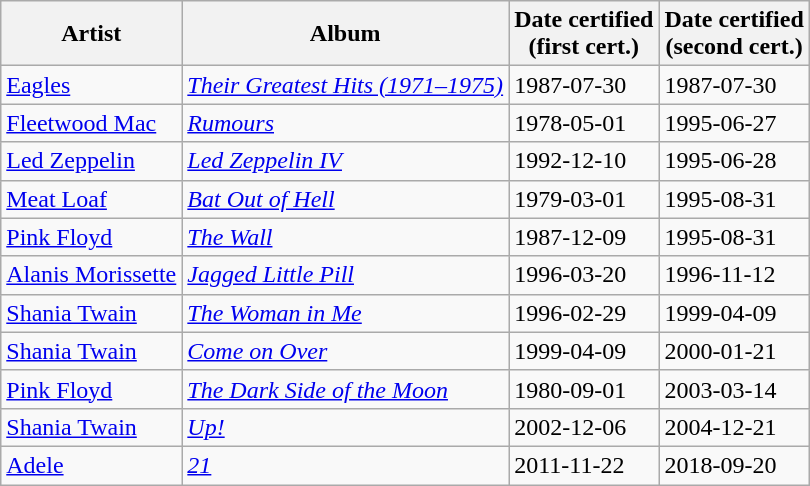<table class="wikitable sortable">
<tr>
<th>Artist</th>
<th>Album</th>
<th>Date certified<br>(first cert.)</th>
<th>Date certified<br>(second cert.)</th>
</tr>
<tr>
<td><a href='#'>Eagles</a></td>
<td><em><a href='#'>Their Greatest Hits (1971–1975)</a></em></td>
<td>1987-07-30</td>
<td>1987-07-30</td>
</tr>
<tr>
<td><a href='#'>Fleetwood Mac</a></td>
<td><em><a href='#'>Rumours</a></em></td>
<td>1978-05-01</td>
<td>1995-06-27</td>
</tr>
<tr>
<td><a href='#'>Led Zeppelin</a></td>
<td><em><a href='#'>Led Zeppelin IV</a></em></td>
<td>1992-12-10</td>
<td>1995-06-28</td>
</tr>
<tr>
<td><a href='#'>Meat Loaf</a></td>
<td><em><a href='#'>Bat Out of Hell</a></em></td>
<td>1979-03-01</td>
<td>1995-08-31</td>
</tr>
<tr>
<td><a href='#'>Pink Floyd</a></td>
<td><em><a href='#'>The Wall</a></em></td>
<td>1987-12-09</td>
<td>1995-08-31</td>
</tr>
<tr>
<td><a href='#'>Alanis Morissette</a></td>
<td><em><a href='#'>Jagged Little Pill</a></em></td>
<td>1996-03-20</td>
<td>1996-11-12</td>
</tr>
<tr>
<td><a href='#'>Shania Twain</a></td>
<td><em><a href='#'>The Woman in Me</a></em></td>
<td>1996-02-29</td>
<td>1999-04-09</td>
</tr>
<tr>
<td><a href='#'>Shania Twain</a></td>
<td><em><a href='#'>Come on Over</a></em></td>
<td>1999-04-09</td>
<td>2000-01-21</td>
</tr>
<tr>
<td><a href='#'>Pink Floyd</a></td>
<td><em><a href='#'>The Dark Side of the Moon</a></em></td>
<td>1980-09-01</td>
<td>2003-03-14</td>
</tr>
<tr>
<td><a href='#'>Shania Twain</a></td>
<td><em><a href='#'>Up!</a></em></td>
<td>2002-12-06</td>
<td>2004-12-21</td>
</tr>
<tr>
<td><a href='#'>Adele</a></td>
<td><em><a href='#'>21</a></em></td>
<td>2011-11-22</td>
<td>2018-09-20</td>
</tr>
</table>
